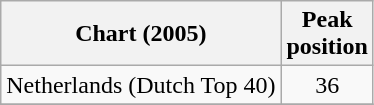<table class="wikitable">
<tr>
<th>Chart (2005)</th>
<th>Peak<br>position</th>
</tr>
<tr>
<td>Netherlands (Dutch Top 40)</td>
<td style="text-align:center;">36</td>
</tr>
<tr>
</tr>
</table>
